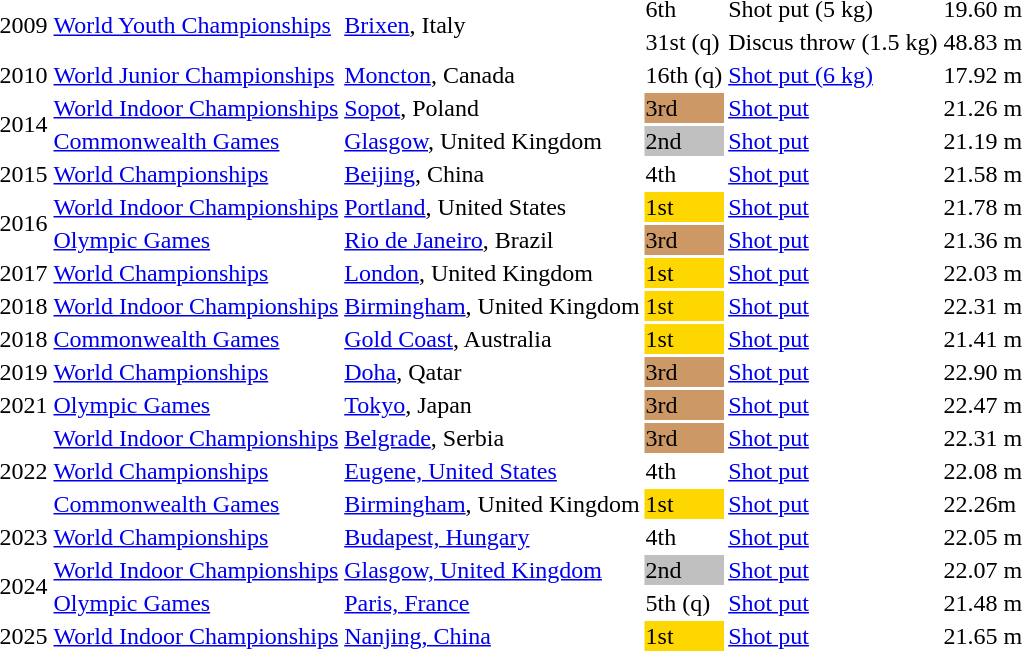<table>
<tr>
<td rowspan=2>2009</td>
<td rowspan=2><a href='#'>World Youth Championships</a></td>
<td rowspan=2><a href='#'>Brixen</a>, Italy</td>
<td>6th</td>
<td>Shot put (5 kg)</td>
<td>19.60 m</td>
<td></td>
</tr>
<tr>
<td>31st (q)</td>
<td>Discus throw (1.5 kg)</td>
<td>48.83 m</td>
<td></td>
</tr>
<tr>
<td>2010</td>
<td><a href='#'>World Junior Championships</a></td>
<td><a href='#'>Moncton</a>, Canada</td>
<td>16th (q)</td>
<td><a href='#'>Shot put (6 kg)</a></td>
<td>17.92 m</td>
<td></td>
</tr>
<tr>
<td rowspan=2>2014</td>
<td><a href='#'>World Indoor Championships</a></td>
<td><a href='#'>Sopot</a>, Poland</td>
<td bgcolor=cc9966>3rd</td>
<td><a href='#'>Shot put</a></td>
<td>21.26 m</td>
<td></td>
</tr>
<tr>
<td><a href='#'>Commonwealth Games</a></td>
<td><a href='#'>Glasgow</a>, United Kingdom</td>
<td bgcolor=silver>2nd</td>
<td><a href='#'>Shot put</a></td>
<td>21.19 m</td>
<td></td>
</tr>
<tr>
<td>2015</td>
<td><a href='#'>World Championships</a></td>
<td><a href='#'>Beijing</a>, China</td>
<td>4th</td>
<td><a href='#'>Shot put</a></td>
<td>21.58 m</td>
<td></td>
</tr>
<tr>
<td rowspan=2>2016</td>
<td><a href='#'>World Indoor Championships</a></td>
<td><a href='#'>Portland</a>, United States</td>
<td bgcolor=gold>1st</td>
<td><a href='#'>Shot put</a></td>
<td>21.78 m</td>
<td></td>
</tr>
<tr>
<td><a href='#'>Olympic Games</a></td>
<td><a href='#'>Rio de Janeiro</a>, Brazil</td>
<td bgcolor=cc9966>3rd</td>
<td><a href='#'>Shot put</a></td>
<td>21.36 m</td>
<td></td>
</tr>
<tr>
<td>2017</td>
<td><a href='#'>World Championships</a></td>
<td><a href='#'>London</a>, United Kingdom</td>
<td bgcolor=gold>1st</td>
<td><a href='#'>Shot put</a></td>
<td>22.03 m</td>
<td></td>
</tr>
<tr>
<td>2018</td>
<td><a href='#'>World Indoor Championships</a></td>
<td><a href='#'>Birmingham</a>, United Kingdom</td>
<td bgcolor=gold>1st</td>
<td><a href='#'>Shot put</a></td>
<td>22.31 m</td>
<td></td>
</tr>
<tr>
<td>2018</td>
<td><a href='#'>Commonwealth Games</a></td>
<td><a href='#'>Gold Coast</a>, Australia</td>
<td bgcolor=gold>1st</td>
<td><a href='#'>Shot put</a></td>
<td>21.41 m</td>
<td></td>
</tr>
<tr>
<td>2019</td>
<td><a href='#'>World Championships</a></td>
<td><a href='#'>Doha</a>, Qatar</td>
<td bgcolor=cc9966>3rd</td>
<td><a href='#'>Shot put</a></td>
<td>22.90 m</td>
<td></td>
</tr>
<tr>
<td>2021</td>
<td><a href='#'>Olympic Games</a></td>
<td><a href='#'>Tokyo</a>, Japan</td>
<td bgcolor=cc9966>3rd</td>
<td><a href='#'>Shot put</a></td>
<td>22.47 m</td>
<td></td>
</tr>
<tr>
<td rowspan=3>2022</td>
<td><a href='#'>World Indoor Championships</a></td>
<td><a href='#'>Belgrade</a>, Serbia</td>
<td bgcolor=cc9966>3rd</td>
<td><a href='#'>Shot put</a></td>
<td>22.31 m</td>
<td></td>
</tr>
<tr>
<td><a href='#'>World Championships</a></td>
<td><a href='#'>Eugene, United States</a></td>
<td>4th</td>
<td><a href='#'>Shot put</a></td>
<td>22.08 m</td>
<td></td>
</tr>
<tr>
<td><a href='#'>Commonwealth Games</a></td>
<td><a href='#'>Birmingham</a>, United Kingdom</td>
<td bgcolor=gold>1st</td>
<td><a href='#'>Shot put</a></td>
<td>22.26m</td>
<td></td>
</tr>
<tr>
<td>2023</td>
<td><a href='#'>World Championships</a></td>
<td><a href='#'>Budapest, Hungary</a></td>
<td>4th</td>
<td><a href='#'>Shot put</a></td>
<td>22.05 m</td>
<td></td>
</tr>
<tr>
<td rowspan=2>2024</td>
<td><a href='#'>World Indoor Championships</a></td>
<td><a href='#'>Glasgow, United Kingdom</a></td>
<td bgcolor=silver>2nd</td>
<td><a href='#'>Shot put</a></td>
<td>22.07 m</td>
<td></td>
</tr>
<tr>
<td><a href='#'>Olympic Games</a></td>
<td><a href='#'>Paris, France</a></td>
<td>5th (q)</td>
<td><a href='#'>Shot put</a></td>
<td>21.48 m</td>
<td></td>
</tr>
<tr>
<td>2025</td>
<td><a href='#'>World Indoor Championships</a></td>
<td><a href='#'>Nanjing, China</a></td>
<td bgcolor=gold>1st</td>
<td><a href='#'>Shot put</a></td>
<td>21.65 m</td>
</tr>
<tr>
</tr>
</table>
